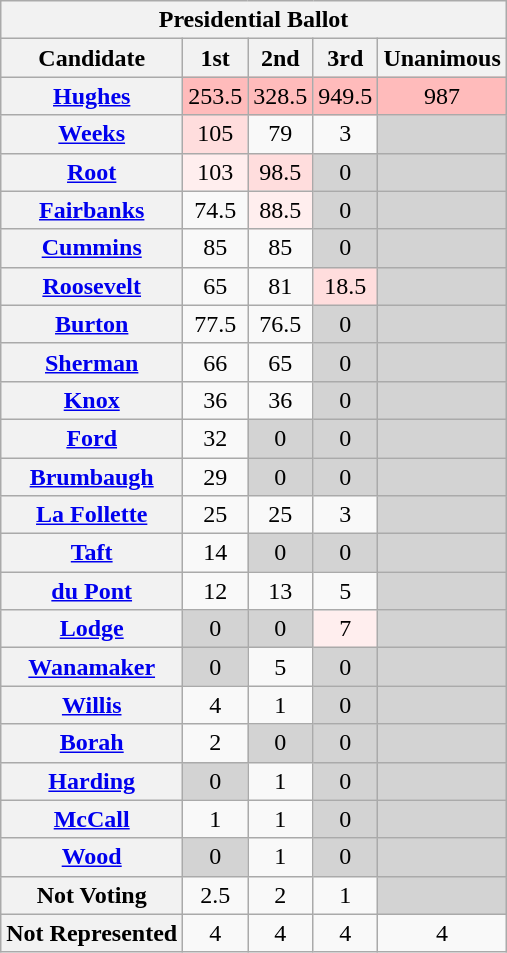<table class="wikitable sortable" style="text-align:center">
<tr>
<th colspan="5"><strong>Presidential Ballot</strong></th>
</tr>
<tr>
<th>Candidate</th>
<th>1st</th>
<th>2nd</th>
<th>3rd</th>
<th>Unanimous</th>
</tr>
<tr>
<th><a href='#'>Hughes</a></th>
<td style="background:#fbb;">253.5</td>
<td style="background:#fbb;">328.5</td>
<td style="background:#fbb;">949.5</td>
<td style="background:#fbb;">987</td>
</tr>
<tr>
<th><a href='#'>Weeks</a></th>
<td style="background:#fdd;">105</td>
<td>79</td>
<td>3</td>
<td style="background:#d3d3d3"></td>
</tr>
<tr>
<th><a href='#'>Root</a></th>
<td style="background:#fee;">103</td>
<td style="background:#fdd;">98.5</td>
<td style="background:#d3d3d3">0</td>
<td style="background:#d3d3d3"></td>
</tr>
<tr>
<th><a href='#'>Fairbanks</a></th>
<td>74.5</td>
<td style="background:#fee;">88.5</td>
<td style="background:#d3d3d3">0</td>
<td style="background:#d3d3d3"></td>
</tr>
<tr>
<th><a href='#'>Cummins</a></th>
<td>85</td>
<td>85</td>
<td style="background:#d3d3d3">0</td>
<td style="background:#d3d3d3"></td>
</tr>
<tr>
<th><a href='#'>Roosevelt</a></th>
<td>65</td>
<td>81</td>
<td style="background:#fdd;">18.5</td>
<td style="background:#d3d3d3"></td>
</tr>
<tr>
<th><a href='#'>Burton</a></th>
<td>77.5</td>
<td>76.5</td>
<td style="background:#d3d3d3">0</td>
<td style="background:#d3d3d3"></td>
</tr>
<tr>
<th><a href='#'>Sherman</a></th>
<td>66</td>
<td>65</td>
<td style="background:#d3d3d3">0</td>
<td style="background:#d3d3d3"></td>
</tr>
<tr>
<th><a href='#'>Knox</a></th>
<td>36</td>
<td>36</td>
<td style="background:#d3d3d3">0</td>
<td style="background:#d3d3d3"></td>
</tr>
<tr>
<th><a href='#'>Ford</a></th>
<td>32</td>
<td style="background:#d3d3d3">0</td>
<td style="background:#d3d3d3">0</td>
<td style="background:#d3d3d3"></td>
</tr>
<tr>
<th><a href='#'>Brumbaugh</a></th>
<td>29</td>
<td style="background:#d3d3d3">0</td>
<td style="background:#d3d3d3">0</td>
<td style="background:#d3d3d3"></td>
</tr>
<tr>
<th><a href='#'>La Follette</a></th>
<td>25</td>
<td>25</td>
<td>3</td>
<td style="background:#d3d3d3"></td>
</tr>
<tr>
<th><a href='#'>Taft</a></th>
<td>14</td>
<td style="background:#d3d3d3">0</td>
<td style="background:#d3d3d3">0</td>
<td style="background:#d3d3d3"></td>
</tr>
<tr>
<th><a href='#'>du Pont</a></th>
<td>12</td>
<td>13</td>
<td>5</td>
<td style="background:#d3d3d3"></td>
</tr>
<tr>
<th><a href='#'>Lodge</a></th>
<td style="background:#d3d3d3">0</td>
<td style="background:#d3d3d3">0</td>
<td style="background:#fee;">7</td>
<td style="background:#d3d3d3"></td>
</tr>
<tr>
<th><a href='#'>Wanamaker</a></th>
<td style="background:#d3d3d3">0</td>
<td>5</td>
<td style="background:#d3d3d3">0</td>
<td style="background:#d3d3d3"></td>
</tr>
<tr>
<th><a href='#'>Willis</a></th>
<td>4</td>
<td>1</td>
<td style="background:#d3d3d3">0</td>
<td style="background:#d3d3d3"></td>
</tr>
<tr>
<th><a href='#'>Borah</a></th>
<td>2</td>
<td style="background:#d3d3d3">0</td>
<td style="background:#d3d3d3">0</td>
<td style="background:#d3d3d3"></td>
</tr>
<tr>
<th><a href='#'>Harding</a></th>
<td style="background:#d3d3d3">0</td>
<td>1</td>
<td style="background:#d3d3d3">0</td>
<td style="background:#d3d3d3"></td>
</tr>
<tr>
<th><a href='#'>McCall</a></th>
<td>1</td>
<td>1</td>
<td style="background:#d3d3d3">0</td>
<td style="background:#d3d3d3"></td>
</tr>
<tr>
<th><a href='#'>Wood</a></th>
<td style="background:#d3d3d3">0</td>
<td>1</td>
<td style="background:#d3d3d3">0</td>
<td style="background:#d3d3d3"></td>
</tr>
<tr>
<th>Not Voting</th>
<td>2.5</td>
<td>2</td>
<td>1</td>
<td style="background:#d3d3d3"></td>
</tr>
<tr>
<th>Not Represented</th>
<td>4</td>
<td>4</td>
<td>4</td>
<td>4</td>
</tr>
</table>
